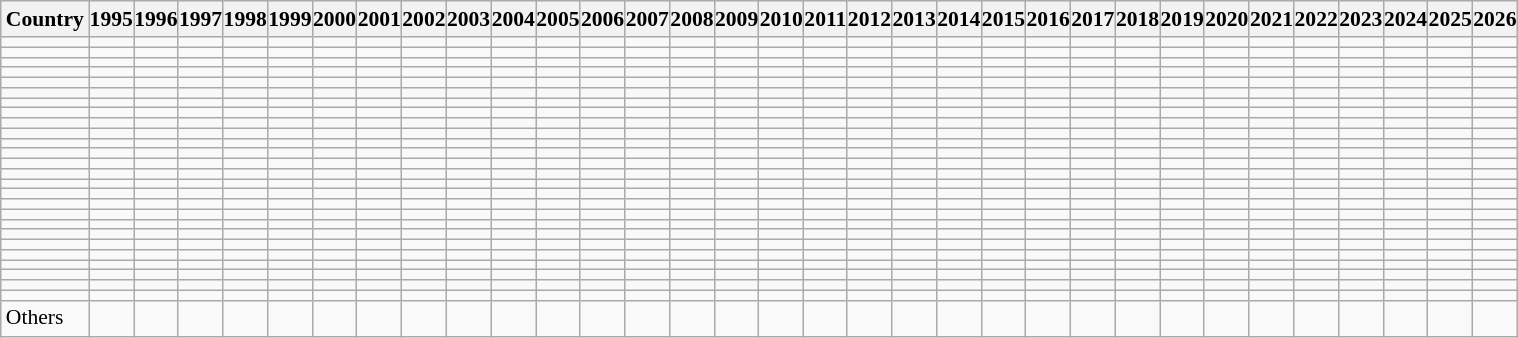<table class="wikitable sortable" style="font-size:90%; line-height:1.2">
<tr>
<th>Country</th>
<th style="padding:0px">1995</th>
<th style="padding:0px">1996</th>
<th style="padding:0px">1997</th>
<th style="padding:0px">1998</th>
<th style="padding:0px">1999</th>
<th style="padding:0px">2000</th>
<th style="padding:0px">2001</th>
<th style="padding:0px">2002</th>
<th style="padding:0px">2003</th>
<th style="padding:0px">2004</th>
<th style="padding:0px">2005</th>
<th style="padding:0px">2006</th>
<th style="padding:0px">2007</th>
<th style="padding:0px">2008</th>
<th style="padding:0px">2009</th>
<th style="padding:0px">2010</th>
<th style="padding:0px">2011</th>
<th style="padding:0px">2012</th>
<th style="padding:0px">2013</th>
<th style="padding:0px">2014</th>
<th style="padding:0px">2015</th>
<th style="padding:0px">2016</th>
<th style="padding:0px">2017</th>
<th style="padding:0px">2018</th>
<th style="padding:0px">2019</th>
<th style="padding:0px">2020</th>
<th style="padding:0px">2021</th>
<th style="padding:0px">2022</th>
<th style="padding:0px">2023</th>
<th style="padding:0px">2024</th>
<th style="padding:0px">2025</th>
<th style="padding:0px">2026</th>
</tr>
<tr>
<td></td>
<td></td>
<td></td>
<td></td>
<td></td>
<td></td>
<td></td>
<td></td>
<td></td>
<td></td>
<td></td>
<td></td>
<td></td>
<td></td>
<td></td>
<td></td>
<td></td>
<td></td>
<td></td>
<td></td>
<td></td>
<td></td>
<td></td>
<td></td>
<td></td>
<td></td>
<td></td>
<td></td>
<td></td>
<td></td>
<td></td>
<td></td>
<td></td>
</tr>
<tr>
<td></td>
<td></td>
<td></td>
<td></td>
<td></td>
<td></td>
<td></td>
<td></td>
<td></td>
<td></td>
<td></td>
<td></td>
<td></td>
<td></td>
<td></td>
<td></td>
<td></td>
<td></td>
<td></td>
<td></td>
<td></td>
<td></td>
<td></td>
<td></td>
<td></td>
<td></td>
<td></td>
<td></td>
<td></td>
<td></td>
<td></td>
<td></td>
<td></td>
</tr>
<tr>
<td></td>
<td></td>
<td></td>
<td></td>
<td></td>
<td></td>
<td></td>
<td></td>
<td></td>
<td></td>
<td></td>
<td></td>
<td></td>
<td></td>
<td></td>
<td></td>
<td></td>
<td></td>
<td></td>
<td></td>
<td></td>
<td></td>
<td></td>
<td></td>
<td></td>
<td></td>
<td></td>
<td></td>
<td></td>
<td></td>
<td></td>
<td></td>
<td></td>
</tr>
<tr>
<td></td>
<td></td>
<td></td>
<td></td>
<td></td>
<td></td>
<td></td>
<td></td>
<td></td>
<td></td>
<td></td>
<td></td>
<td></td>
<td></td>
<td></td>
<td></td>
<td></td>
<td></td>
<td></td>
<td></td>
<td></td>
<td></td>
<td></td>
<td></td>
<td></td>
<td></td>
<td></td>
<td></td>
<td></td>
<td></td>
<td></td>
<td></td>
<td></td>
</tr>
<tr>
<td></td>
<td></td>
<td></td>
<td></td>
<td></td>
<td></td>
<td></td>
<td></td>
<td></td>
<td></td>
<td></td>
<td></td>
<td></td>
<td></td>
<td></td>
<td></td>
<td></td>
<td></td>
<td></td>
<td></td>
<td></td>
<td></td>
<td></td>
<td></td>
<td></td>
<td></td>
<td></td>
<td></td>
<td></td>
<td></td>
<td></td>
<td></td>
<td></td>
</tr>
<tr>
<td></td>
<td></td>
<td></td>
<td></td>
<td></td>
<td></td>
<td></td>
<td></td>
<td></td>
<td></td>
<td></td>
<td></td>
<td></td>
<td></td>
<td></td>
<td></td>
<td></td>
<td></td>
<td></td>
<td></td>
<td></td>
<td></td>
<td></td>
<td></td>
<td></td>
<td></td>
<td></td>
<td></td>
<td></td>
<td></td>
<td></td>
<td></td>
<td></td>
</tr>
<tr>
<td></td>
<td></td>
<td></td>
<td></td>
<td></td>
<td></td>
<td></td>
<td></td>
<td></td>
<td></td>
<td></td>
<td></td>
<td></td>
<td></td>
<td></td>
<td></td>
<td></td>
<td></td>
<td></td>
<td></td>
<td></td>
<td></td>
<td></td>
<td></td>
<td></td>
<td></td>
<td></td>
<td></td>
<td></td>
<td></td>
<td></td>
<td></td>
<td></td>
</tr>
<tr>
<td></td>
<td></td>
<td></td>
<td></td>
<td></td>
<td></td>
<td></td>
<td></td>
<td></td>
<td></td>
<td></td>
<td></td>
<td></td>
<td></td>
<td></td>
<td></td>
<td></td>
<td></td>
<td></td>
<td></td>
<td></td>
<td></td>
<td></td>
<td></td>
<td></td>
<td></td>
<td></td>
<td></td>
<td></td>
<td></td>
<td></td>
<td></td>
<td></td>
</tr>
<tr>
<td></td>
<td></td>
<td></td>
<td></td>
<td></td>
<td></td>
<td></td>
<td></td>
<td></td>
<td></td>
<td></td>
<td></td>
<td></td>
<td></td>
<td></td>
<td></td>
<td></td>
<td></td>
<td></td>
<td></td>
<td></td>
<td></td>
<td></td>
<td></td>
<td></td>
<td></td>
<td></td>
<td></td>
<td></td>
<td></td>
<td></td>
<td></td>
<td></td>
</tr>
<tr>
<td></td>
<td></td>
<td></td>
<td></td>
<td></td>
<td></td>
<td></td>
<td></td>
<td></td>
<td></td>
<td></td>
<td></td>
<td></td>
<td></td>
<td></td>
<td></td>
<td></td>
<td></td>
<td></td>
<td></td>
<td></td>
<td></td>
<td></td>
<td></td>
<td></td>
<td></td>
<td></td>
<td></td>
<td></td>
<td></td>
<td></td>
<td></td>
<td></td>
</tr>
<tr>
<td></td>
<td></td>
<td></td>
<td></td>
<td></td>
<td></td>
<td></td>
<td></td>
<td></td>
<td></td>
<td></td>
<td></td>
<td></td>
<td></td>
<td></td>
<td></td>
<td></td>
<td></td>
<td></td>
<td></td>
<td></td>
<td></td>
<td></td>
<td></td>
<td></td>
<td></td>
<td></td>
<td></td>
<td></td>
<td></td>
<td></td>
<td></td>
<td></td>
</tr>
<tr>
<td></td>
<td></td>
<td></td>
<td></td>
<td></td>
<td></td>
<td></td>
<td></td>
<td></td>
<td></td>
<td></td>
<td></td>
<td></td>
<td></td>
<td></td>
<td></td>
<td></td>
<td></td>
<td></td>
<td></td>
<td></td>
<td></td>
<td></td>
<td></td>
<td></td>
<td></td>
<td></td>
<td></td>
<td></td>
<td></td>
<td></td>
<td></td>
<td></td>
</tr>
<tr>
<td></td>
<td></td>
<td></td>
<td></td>
<td></td>
<td></td>
<td></td>
<td></td>
<td></td>
<td></td>
<td></td>
<td></td>
<td></td>
<td></td>
<td></td>
<td></td>
<td></td>
<td></td>
<td></td>
<td></td>
<td></td>
<td></td>
<td></td>
<td></td>
<td></td>
<td></td>
<td></td>
<td></td>
<td></td>
<td></td>
<td></td>
<td></td>
<td></td>
</tr>
<tr>
<td></td>
<td></td>
<td></td>
<td></td>
<td></td>
<td></td>
<td></td>
<td></td>
<td></td>
<td></td>
<td></td>
<td></td>
<td></td>
<td></td>
<td></td>
<td></td>
<td></td>
<td></td>
<td></td>
<td></td>
<td></td>
<td></td>
<td></td>
<td></td>
<td></td>
<td></td>
<td></td>
<td></td>
<td></td>
<td></td>
<td></td>
<td></td>
<td></td>
</tr>
<tr>
<td></td>
<td></td>
<td></td>
<td></td>
<td></td>
<td></td>
<td></td>
<td></td>
<td></td>
<td></td>
<td></td>
<td></td>
<td></td>
<td></td>
<td></td>
<td></td>
<td></td>
<td></td>
<td></td>
<td></td>
<td></td>
<td></td>
<td></td>
<td></td>
<td></td>
<td></td>
<td></td>
<td></td>
<td></td>
<td></td>
<td></td>
<td></td>
<td></td>
</tr>
<tr>
<td></td>
<td></td>
<td></td>
<td></td>
<td></td>
<td></td>
<td></td>
<td></td>
<td></td>
<td></td>
<td></td>
<td></td>
<td></td>
<td></td>
<td></td>
<td></td>
<td></td>
<td></td>
<td></td>
<td></td>
<td></td>
<td></td>
<td></td>
<td></td>
<td></td>
<td></td>
<td></td>
<td></td>
<td></td>
<td></td>
<td></td>
<td></td>
<td></td>
</tr>
<tr>
<td></td>
<td></td>
<td></td>
<td></td>
<td></td>
<td></td>
<td></td>
<td></td>
<td></td>
<td></td>
<td></td>
<td></td>
<td></td>
<td></td>
<td></td>
<td></td>
<td></td>
<td></td>
<td></td>
<td></td>
<td></td>
<td></td>
<td></td>
<td></td>
<td></td>
<td></td>
<td></td>
<td></td>
<td></td>
<td></td>
<td></td>
<td></td>
<td></td>
</tr>
<tr>
<td></td>
<td></td>
<td></td>
<td></td>
<td></td>
<td></td>
<td></td>
<td></td>
<td></td>
<td></td>
<td></td>
<td></td>
<td></td>
<td></td>
<td></td>
<td></td>
<td></td>
<td></td>
<td></td>
<td></td>
<td></td>
<td></td>
<td></td>
<td></td>
<td></td>
<td></td>
<td></td>
<td></td>
<td></td>
<td></td>
<td></td>
<td></td>
<td></td>
</tr>
<tr>
<td></td>
<td></td>
<td></td>
<td></td>
<td></td>
<td></td>
<td></td>
<td></td>
<td></td>
<td></td>
<td></td>
<td></td>
<td></td>
<td></td>
<td></td>
<td></td>
<td></td>
<td></td>
<td></td>
<td></td>
<td></td>
<td></td>
<td></td>
<td></td>
<td></td>
<td></td>
<td></td>
<td></td>
<td></td>
<td></td>
<td></td>
<td></td>
<td></td>
</tr>
<tr>
<td></td>
<td></td>
<td></td>
<td></td>
<td></td>
<td></td>
<td></td>
<td></td>
<td></td>
<td></td>
<td></td>
<td></td>
<td></td>
<td></td>
<td></td>
<td></td>
<td></td>
<td></td>
<td></td>
<td></td>
<td></td>
<td></td>
<td></td>
<td></td>
<td></td>
<td></td>
<td></td>
<td></td>
<td></td>
<td></td>
<td></td>
<td></td>
<td></td>
</tr>
<tr>
<td></td>
<td></td>
<td></td>
<td></td>
<td></td>
<td></td>
<td></td>
<td></td>
<td></td>
<td></td>
<td></td>
<td></td>
<td></td>
<td></td>
<td></td>
<td></td>
<td></td>
<td></td>
<td></td>
<td></td>
<td></td>
<td></td>
<td></td>
<td></td>
<td></td>
<td></td>
<td></td>
<td></td>
<td></td>
<td></td>
<td></td>
<td></td>
<td></td>
</tr>
<tr>
<td></td>
<td></td>
<td></td>
<td></td>
<td></td>
<td></td>
<td></td>
<td></td>
<td></td>
<td></td>
<td></td>
<td></td>
<td></td>
<td></td>
<td></td>
<td></td>
<td></td>
<td></td>
<td></td>
<td></td>
<td></td>
<td></td>
<td></td>
<td></td>
<td></td>
<td></td>
<td></td>
<td></td>
<td></td>
<td></td>
<td></td>
<td></td>
<td></td>
</tr>
<tr>
<td></td>
<td></td>
<td></td>
<td></td>
<td></td>
<td></td>
<td></td>
<td></td>
<td></td>
<td></td>
<td></td>
<td></td>
<td></td>
<td></td>
<td></td>
<td></td>
<td></td>
<td></td>
<td></td>
<td></td>
<td></td>
<td></td>
<td></td>
<td></td>
<td></td>
<td></td>
<td></td>
<td></td>
<td></td>
<td></td>
<td></td>
<td></td>
<td></td>
</tr>
<tr>
<td></td>
<td></td>
<td></td>
<td></td>
<td></td>
<td></td>
<td></td>
<td></td>
<td></td>
<td></td>
<td></td>
<td></td>
<td></td>
<td></td>
<td></td>
<td></td>
<td></td>
<td></td>
<td></td>
<td></td>
<td></td>
<td></td>
<td></td>
<td></td>
<td></td>
<td></td>
<td></td>
<td></td>
<td></td>
<td></td>
<td></td>
<td></td>
<td></td>
</tr>
<tr>
<td></td>
<td></td>
<td></td>
<td></td>
<td></td>
<td></td>
<td></td>
<td></td>
<td></td>
<td></td>
<td></td>
<td></td>
<td></td>
<td></td>
<td></td>
<td></td>
<td></td>
<td></td>
<td></td>
<td></td>
<td></td>
<td></td>
<td></td>
<td></td>
<td></td>
<td></td>
<td></td>
<td></td>
<td></td>
<td></td>
<td></td>
<td></td>
<td></td>
</tr>
<tr>
<td></td>
<td></td>
<td></td>
<td></td>
<td></td>
<td></td>
<td></td>
<td></td>
<td></td>
<td></td>
<td></td>
<td></td>
<td></td>
<td></td>
<td></td>
<td></td>
<td></td>
<td></td>
<td></td>
<td></td>
<td></td>
<td></td>
<td></td>
<td></td>
<td></td>
<td></td>
<td></td>
<td></td>
<td></td>
<td></td>
<td></td>
<td></td>
<td></td>
</tr>
<tr>
<td>Others</td>
<td></td>
<td></td>
<td></td>
<td></td>
<td></td>
<td></td>
<td></td>
<td></td>
<td></td>
<td></td>
<td></td>
<td></td>
<td></td>
<td></td>
<td></td>
<td></td>
<td></td>
<td></td>
<td></td>
<td></td>
<td></td>
<td></td>
<td></td>
<td></td>
<td></td>
<td></td>
<td></td>
<td></td>
<td></td>
<td></td>
<td></td>
<td></td>
</tr>
</table>
